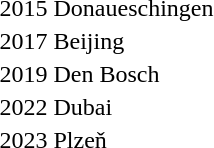<table>
<tr>
<td>2015 Donaueschingen</td>
<td></td>
<td></td>
<td></td>
</tr>
<tr>
<td>2017 Beijing</td>
<td></td>
<td></td>
<td></td>
</tr>
<tr>
<td>2019 Den Bosch</td>
<td></td>
<td></td>
<td></td>
</tr>
<tr>
<td>2022 Dubai</td>
<td></td>
<td></td>
<td></td>
</tr>
<tr>
<td>2023 Plzeň</td>
<td></td>
<td></td>
<td></td>
</tr>
</table>
